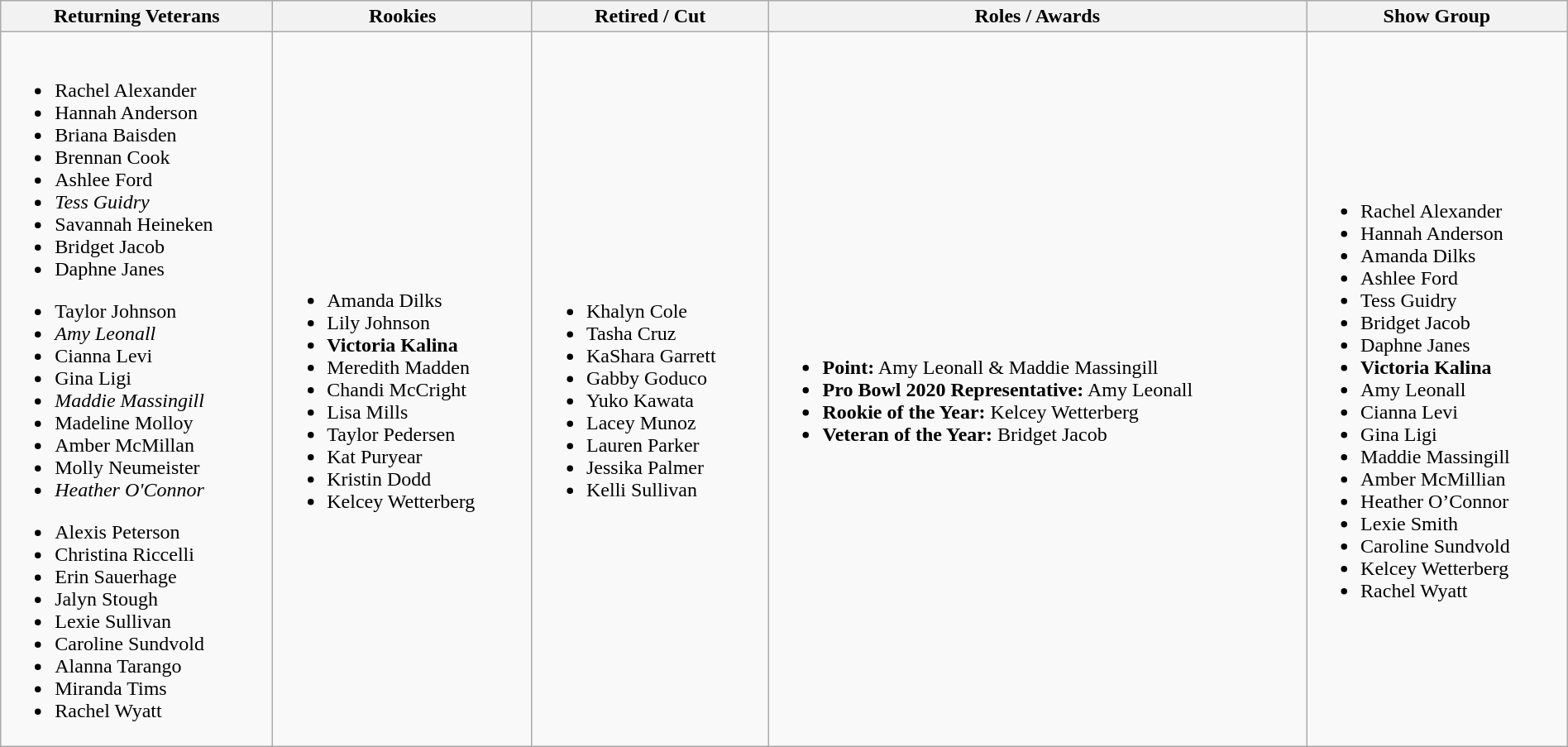<table class="wikitable" style="width:100%;">
<tr>
<th>Returning Veterans</th>
<th>Rookies</th>
<th>Retired / Cut</th>
<th>Roles / Awards</th>
<th>Show Group</th>
</tr>
<tr>
<td><br><ul><li>Rachel Alexander</li><li>Hannah Anderson</li><li>Briana Baisden</li><li>Brennan Cook</li><li>Ashlee Ford</li><li><em>Tess Guidry</em></li><li>Savannah Heineken</li><li>Bridget Jacob</li><li>Daphne Janes</li></ul><ul><li>Taylor Johnson</li><li><em>Amy Leonall</em></li><li>Cianna Levi</li><li>Gina Ligi</li><li><em>Maddie Massingill</em></li><li>Madeline Molloy</li><li>Amber McMillan</li><li>Molly Neumeister</li><li><em>Heather O'Connor</em></li></ul><ul><li>Alexis Peterson</li><li>Christina Riccelli</li><li>Erin Sauerhage</li><li>Jalyn Stough</li><li>Lexie Sullivan</li><li>Caroline Sundvold</li><li>Alanna Tarango</li><li>Miranda Tims</li><li>Rachel Wyatt</li></ul></td>
<td><br><ul><li>Amanda Dilks</li><li>Lily Johnson</li><li><strong>Victoria Kalina</strong></li><li>Meredith Madden</li><li>Chandi McCright</li><li>Lisa Mills</li><li>Taylor Pedersen</li><li>Kat Puryear</li><li>Kristin Dodd</li><li>Kelcey Wetterberg</li></ul></td>
<td><br><ul><li>Khalyn Cole </li><li>Tasha Cruz </li><li>KaShara Garrett </li><li>Gabby Goduco </li><li>Yuko Kawata </li><li>Lacey Munoz </li><li>Lauren Parker </li><li>Jessika Palmer </li><li>Kelli Sullivan </li></ul></td>
<td><br><ul><li><strong>Point:</strong> Amy Leonall & Maddie Massingill</li><li><strong>Pro Bowl 2020 Representative:</strong> Amy Leonall</li><li><strong>Rookie of the Year:</strong> Kelcey Wetterberg</li><li><strong>Veteran of the Year:</strong> Bridget Jacob</li></ul></td>
<td><br><ul><li>Rachel Alexander</li><li>Hannah Anderson</li><li>Amanda Dilks</li><li>Ashlee Ford</li><li>Tess Guidry</li><li>Bridget Jacob</li><li>Daphne Janes</li><li><strong>Victoria Kalina</strong></li><li>Amy Leonall</li><li>Cianna Levi</li><li>Gina Ligi</li><li>Maddie Massingill</li><li>Amber McMillian</li><li>Heather O’Connor</li><li>Lexie Smith</li><li>Caroline Sundvold</li><li>Kelcey Wetterberg</li><li>Rachel Wyatt</li></ul></td>
</tr>
</table>
